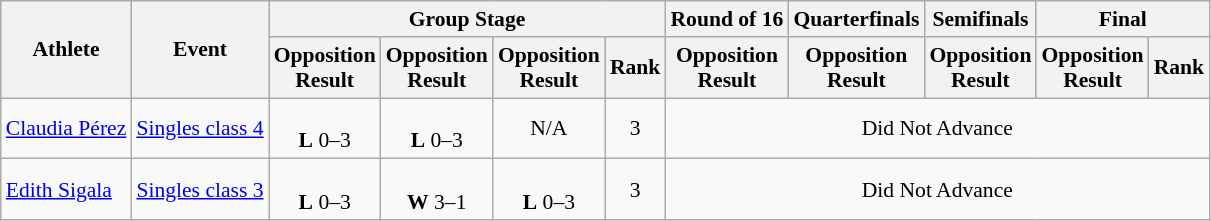<table class=wikitable style="font-size:90%">
<tr>
<th rowspan="2">Athlete</th>
<th rowspan="2">Event</th>
<th colspan="4">Group Stage</th>
<th>Round of 16</th>
<th>Quarterfinals</th>
<th>Semifinals</th>
<th colspan="2">Final</th>
</tr>
<tr>
<th>Opposition<br>Result</th>
<th>Opposition<br>Result</th>
<th>Opposition<br>Result</th>
<th>Rank</th>
<th>Opposition<br>Result</th>
<th>Opposition<br>Result</th>
<th>Opposition<br>Result</th>
<th>Opposition<br>Result</th>
<th>Rank</th>
</tr>
<tr align="center">
<td align="left"><a href='#'>Claudia Pérez</a></td>
<td align="left"><a href='#'>Singles class 4</a></td>
<td><br><strong>L</strong> 0–3</td>
<td><br><strong>L</strong> 0–3</td>
<td>N/A</td>
<td>3</td>
<td colspan="5">Did Not Advance</td>
</tr>
<tr align="center">
<td align="left"><a href='#'>Edith Sigala</a></td>
<td align="left"><a href='#'>Singles class 3</a></td>
<td><br><strong>L</strong> 0–3</td>
<td><br><strong>W</strong> 3–1</td>
<td><br><strong>L</strong> 0–3</td>
<td>3</td>
<td colspan="5">Did Not Advance</td>
</tr>
</table>
